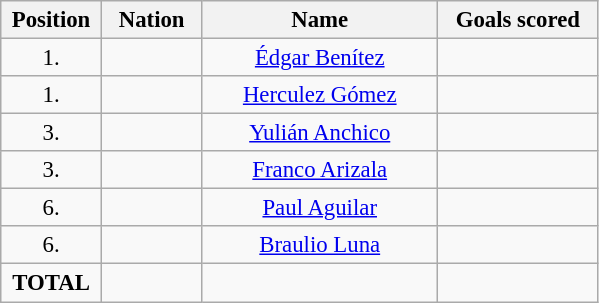<table class="wikitable" style="font-size: 95%; text-align: center;">
<tr>
<th width=60>Position</th>
<th width=60>Nation</th>
<th width=150>Name</th>
<th width=100>Goals scored</th>
</tr>
<tr>
<td>1.</td>
<td></td>
<td><a href='#'>Édgar Benítez</a></td>
<td></td>
</tr>
<tr>
<td>1.</td>
<td></td>
<td><a href='#'>Herculez Gómez</a></td>
<td></td>
</tr>
<tr>
<td>3.</td>
<td></td>
<td><a href='#'>Yulián Anchico</a></td>
<td></td>
</tr>
<tr>
<td>3.</td>
<td></td>
<td><a href='#'>Franco Arizala</a></td>
<td></td>
</tr>
<tr>
<td>6.</td>
<td></td>
<td><a href='#'>Paul Aguilar</a></td>
<td></td>
</tr>
<tr>
<td>6.</td>
<td></td>
<td><a href='#'>Braulio Luna</a></td>
<td></td>
</tr>
<tr>
<td><strong>TOTAL</strong></td>
<td></td>
<td></td>
<td></td>
</tr>
</table>
